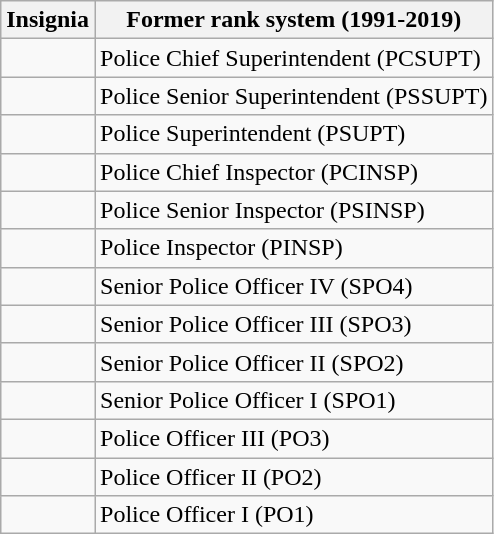<table class="wikitable" style="display: inline-table;">
<tr>
<th width=30px>Insignia</th>
<th>Former rank system (1991-2019)</th>
</tr>
<tr>
<td></td>
<td>Police Chief Superintendent (PCSUPT)</td>
</tr>
<tr>
<td></td>
<td>Police Senior Superintendent (PSSUPT)</td>
</tr>
<tr>
<td></td>
<td>Police Superintendent (PSUPT)</td>
</tr>
<tr>
<td></td>
<td>Police Chief Inspector (PCINSP)</td>
</tr>
<tr>
<td></td>
<td>Police Senior Inspector (PSINSP)</td>
</tr>
<tr>
<td></td>
<td>Police Inspector (PINSP)</td>
</tr>
<tr>
<td></td>
<td>Senior Police Officer IV (SPO4)</td>
</tr>
<tr>
<td></td>
<td>Senior Police Officer III (SPO3)</td>
</tr>
<tr>
<td></td>
<td>Senior Police Officer II (SPO2)</td>
</tr>
<tr>
<td></td>
<td>Senior Police Officer I (SPO1)</td>
</tr>
<tr>
<td></td>
<td>Police Officer III (PO3)</td>
</tr>
<tr>
<td></td>
<td>Police Officer II (PO2)</td>
</tr>
<tr>
<td></td>
<td>Police Officer I (PO1)</td>
</tr>
</table>
